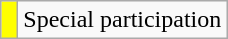<table class="wikitable">
<tr>
<td style="background: yellow"> </td>
<td>Special participation</td>
</tr>
</table>
